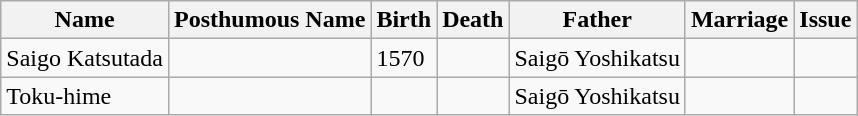<table class="wikitable">
<tr>
<th>Name</th>
<th>Posthumous Name</th>
<th>Birth</th>
<th>Death</th>
<th>Father</th>
<th>Marriage</th>
<th>Issue</th>
</tr>
<tr>
<td>Saigo Katsutada</td>
<td></td>
<td>1570</td>
<td></td>
<td>Saigō Yoshikatsu</td>
<td></td>
<td></td>
</tr>
<tr>
<td>Toku-hime</td>
<td></td>
<td></td>
<td></td>
<td>Saigō Yoshikatsu</td>
<td></td>
<td></td>
</tr>
</table>
